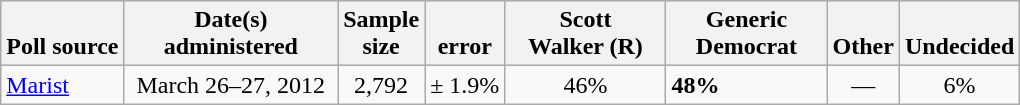<table class="wikitable">
<tr valign= bottom>
<th>Poll source</th>
<th style="width:135px;">Date(s)<br>administered</th>
<th class=small>Sample<br>size</th>
<th><br>error</th>
<th style="width:100px;">Scott<br>Walker (R)</th>
<th style="width:100px;">Generic Democrat</th>
<th>Other</th>
<th>Undecided</th>
</tr>
<tr>
<td><a href='#'>Marist</a></td>
<td align=center>March 26–27, 2012</td>
<td align=center>2,792</td>
<td align=center>± 1.9%</td>
<td align=center>46%</td>
<td><strong>48%</strong></td>
<td align=center>—</td>
<td align=center>6%</td>
</tr>
</table>
